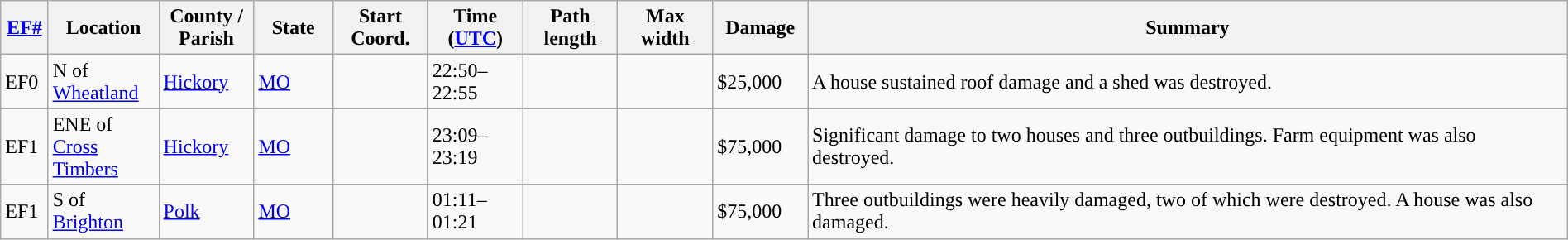<table class="wikitable sortable" style="width:100%;">
<tr>
<th scope="col" width="3%" align="center"><a href='#'>EF#</a></th>
<th scope="col" width="7%" align="center" class="unsortable">Location</th>
<th scope="col" width="6%" align="center" class="unsortable">County / Parish</th>
<th scope="col" width="5%" align="center">State</th>
<th scope="col" width="6%" align="center">Start Coord.</th>
<th scope="col" width="6%" align="center">Time (<a href='#'>UTC</a>)</th>
<th scope="col" width="6%" align="center">Path length</th>
<th scope="col" width="6%" align="center">Max width</th>
<th scope="col" width="6%" align="center">Damage</th>
<th scope="col" width="48%" class="unsortable" align="center">Summary</th>
</tr>
<tr>
<td>EF0</td>
<td>N of <a href='#'>Wheatland</a></td>
<td><a href='#'>Hickory</a></td>
<td><a href='#'>MO</a></td>
<td></td>
<td>22:50–22:55</td>
<td></td>
<td></td>
<td>$25,000</td>
<td>A house sustained roof damage and a shed was destroyed.</td>
</tr>
<tr>
<td>EF1</td>
<td>ENE of <a href='#'>Cross Timbers</a></td>
<td><a href='#'>Hickory</a></td>
<td><a href='#'>MO</a></td>
<td></td>
<td>23:09–23:19</td>
<td></td>
<td></td>
<td>$75,000</td>
<td>Significant damage to two houses and three outbuildings. Farm equipment was also destroyed.</td>
</tr>
<tr>
<td>EF1</td>
<td>S of <a href='#'>Brighton</a></td>
<td><a href='#'>Polk</a></td>
<td><a href='#'>MO</a></td>
<td></td>
<td>01:11–01:21</td>
<td></td>
<td></td>
<td>$75,000</td>
<td>Three outbuildings were heavily damaged, two of which were destroyed. A house was also damaged.</td>
</tr>
</table>
